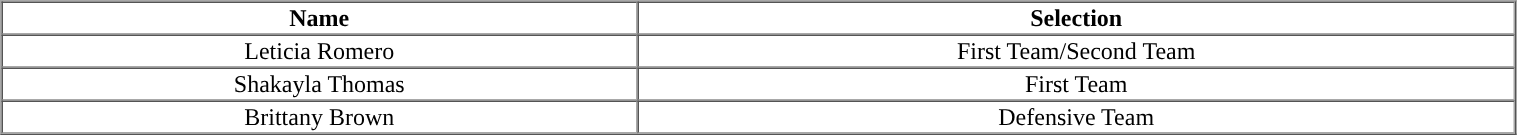<table cellpadding="1" border="1" cellspacing="0" width="80%">
<tr>
<th>Name</th>
<th>Selection</th>
</tr>
<tr align="center">
<td>Leticia Romero</td>
<td>First Team/Second Team</td>
</tr>
<tr align="center">
<td>Shakayla Thomas</td>
<td>First Team</td>
</tr>
<tr align="center">
<td>Brittany Brown</td>
<td>Defensive Team</td>
</tr>
</table>
